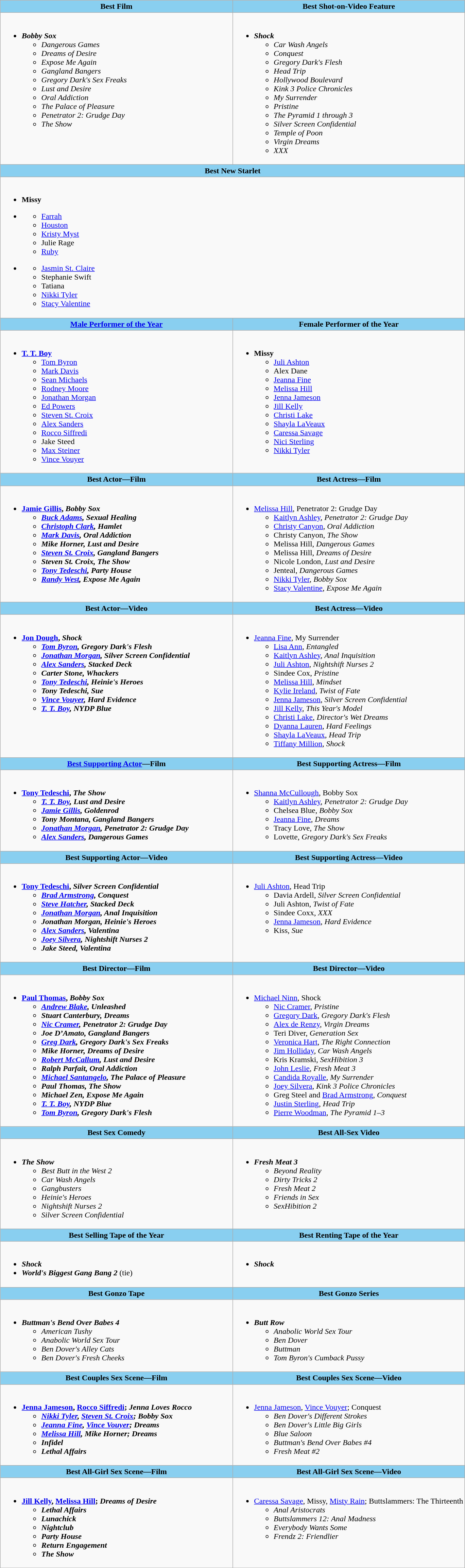<table class=wikitable>
<tr>
<th style="background:#89cff0" width="50%">Best Film</th>
<th style="background:#89cff0" width="50%">Best Shot-on-Video Feature</th>
</tr>
<tr>
<td valign="top"><br><ul><li><strong><em>Bobby Sox</em></strong><ul><li><em>Dangerous Games</em></li><li><em>Dreams of Desire</em></li><li><em>Expose Me Again</em></li><li><em>Gangland Bangers</em></li><li><em>Gregory Dark's Sex Freaks</em></li><li><em>Lust and Desire</em></li><li><em>Oral Addiction</em></li><li><em>The Palace of Pleasure</em></li><li><em>Penetrator 2: Grudge Day</em></li><li><em>The Show</em></li></ul></li></ul></td>
<td valign="top"><br><ul><li><strong><em>Shock</em></strong><ul><li><em>Car Wash Angels</em></li><li><em>Conquest</em></li><li><em>Gregory Dark's Flesh</em></li><li><em>Head Trip</em></li><li><em>Hollywood Boulevard</em></li><li><em>Kink 3 Police Chronicles</em></li><li><em>My Surrender</em></li><li><em>Pristine</em></li><li><em>The Pyramid 1 through 3</em></li><li><em>Silver Screen Confidential</em></li><li><em>Temple of Poon</em></li><li><em>Virgin Dreams</em></li><li><em>XXX</em></li></ul></li></ul></td>
</tr>
<tr>
<th colspan="2" style="background:#89cff0">Best New Starlet</th>
</tr>
<tr>
<td colspan="2" valign="top"><br><ul><li><strong>Missy</strong></li></ul>
<ul><li><ul><li><a href='#'>Farrah</a></li><li><a href='#'>Houston</a></li><li><a href='#'>Kristy Myst</a></li><li>Julie Rage</li><li><a href='#'>Ruby</a></li></ul></li></ul><ul><li><ul><li><a href='#'>Jasmin St. Claire</a></li><li>Stephanie Swift</li><li>Tatiana</li><li><a href='#'>Nikki Tyler</a></li><li><a href='#'>Stacy Valentine</a></li></ul></li></ul></td>
</tr>
<tr>
<th style="background:#89cff0" width="50%"><a href='#'>Male Performer of the Year</a></th>
<th style="background:#89cff0" width="50%">Female Performer of the Year</th>
</tr>
<tr>
<td valign="top"><br><ul><li><strong><a href='#'>T. T. Boy</a></strong><ul><li><a href='#'>Tom Byron</a></li><li><a href='#'>Mark Davis</a></li><li><a href='#'>Sean Michaels</a></li><li><a href='#'>Rodney Moore</a></li><li><a href='#'>Jonathan Morgan</a></li><li><a href='#'>Ed Powers</a></li><li><a href='#'>Steven St. Croix</a></li><li><a href='#'>Alex Sanders</a></li><li><a href='#'>Rocco Siffredi</a></li><li>Jake Steed</li><li><a href='#'>Max Steiner</a></li><li><a href='#'>Vince Vouyer</a></li></ul></li></ul></td>
<td valign="top"><br><ul><li><strong>Missy</strong><ul><li><a href='#'>Juli Ashton</a></li><li>Alex Dane</li><li><a href='#'>Jeanna Fine</a></li><li><a href='#'>Melissa Hill</a></li><li><a href='#'>Jenna Jameson</a></li><li><a href='#'>Jill Kelly</a></li><li><a href='#'>Christi Lake</a></li><li><a href='#'>Shayla LaVeaux</a></li><li><a href='#'>Caressa Savage</a></li><li><a href='#'>Nici Sterling</a></li><li><a href='#'>Nikki Tyler</a></li></ul></li></ul></td>
</tr>
<tr>
<th style="background:#89cff0" width="50%">Best Actor—Film</th>
<th style="background:#89cff0" width="50%">Best Actress—Film</th>
</tr>
<tr>
<td valign="top"><br><ul><li><strong><a href='#'>Jamie Gillis</a>, <em>Bobby Sox<strong><em><ul><li><a href='#'>Buck Adams</a>, </em>Sexual Healing<em></li><li><a href='#'>Christoph Clark</a>, </em>Hamlet<em></li><li><a href='#'>Mark Davis</a>, </em>Oral Addiction<em></li><li>Mike Horner, </em>Lust and Desire<em></li><li><a href='#'>Steven St. Croix</a>, </em>Gangland Bangers<em></li><li>Steven St. Croix, </em>The Show<em></li><li><a href='#'>Tony Tedeschi</a>, </em>Party House<em></li><li><a href='#'>Randy West</a>, </em>Expose Me Again<em></li></ul></li></ul></td>
<td valign="top"><br><ul><li></strong><a href='#'>Melissa Hill</a>, </em>Penetrator 2: Grudge Day</em></strong><ul><li><a href='#'>Kaitlyn Ashley</a>, <em>Penetrator 2: Grudge Day</em></li><li><a href='#'>Christy Canyon</a>, <em>Oral Addiction</em></li><li>Christy Canyon, <em>The Show</em></li><li>Melissa Hill, <em>Dangerous Games</em></li><li>Melissa Hill, <em>Dreams of Desire</em></li><li>Nicole London, <em>Lust and Desire</em></li><li>Jenteal, <em>Dangerous Games</em></li><li><a href='#'>Nikki Tyler</a>, <em>Bobby Sox</em></li><li><a href='#'>Stacy Valentine</a>, <em>Expose Me Again</em></li></ul></li></ul></td>
</tr>
<tr>
<th style="background:#89cff0" width="50%">Best Actor—Video</th>
<th style="background:#89cff0" width="50%">Best Actress—Video</th>
</tr>
<tr>
<td valign="top"><br><ul><li><strong><a href='#'>Jon Dough</a>, <em>Shock<strong><em><ul><li><a href='#'>Tom Byron</a>, </em>Gregory Dark's Flesh<em></li><li><a href='#'>Jonathan Morgan</a>, </em>Silver Screen Confidential<em></li><li><a href='#'>Alex Sanders</a>, </em>Stacked Deck<em></li><li>Carter Stone, </em>Whackers<em></li><li><a href='#'>Tony Tedeschi</a>, </em>Heinie's Heroes<em></li><li>Tony Tedeschi, </em>Sue<em></li><li><a href='#'>Vince Vouyer</a>, </em>Hard Evidence<em></li><li><a href='#'>T. T. Boy</a>, </em>NYDP Blue<em></li></ul></li></ul></td>
<td valign="top"><br><ul><li></strong><a href='#'>Jeanna Fine</a>, </em>My Surrender</em></strong><ul><li><a href='#'>Lisa Ann</a>, <em>Entangled</em></li><li><a href='#'>Kaitlyn Ashley</a>, <em>Anal Inquisition</em></li><li><a href='#'>Juli Ashton</a>, <em>Nightshift Nurses 2</em></li><li>Sindee Cox, <em>Pristine</em></li><li><a href='#'>Melissa Hill</a>, <em>Mindset</em></li><li><a href='#'>Kylie Ireland</a>, <em>Twist of Fate</em></li><li><a href='#'>Jenna Jameson</a>, <em>Silver Screen Confidential</em></li><li><a href='#'>Jill Kelly</a>, <em>This Year's Model</em></li><li><a href='#'>Christi Lake</a>, <em>Director's Wet Dreams</em></li><li><a href='#'>Dyanna Lauren</a>, <em>Hard Feelings</em></li><li><a href='#'>Shayla LaVeaux</a>, <em>Head Trip</em></li><li><a href='#'>Tiffany Million</a>, <em>Shock</em></li></ul></li></ul></td>
</tr>
<tr>
<th style="background:#89cff0" width="50%"><a href='#'>Best Supporting Actor</a>—Film</th>
<th style="background:#89cff0" width="50%">Best Supporting Actress—Film</th>
</tr>
<tr>
<td valign="top"><br><ul><li><strong><a href='#'>Tony Tedeschi</a>, <em>The Show<strong><em><ul><li><a href='#'>T. T. Boy</a>, </em>Lust and Desire<em></li><li><a href='#'>Jamie Gillis</a>, </em>Goldenrod<em></li><li>Tony Montana, </em>Gangland Bangers<em></li><li><a href='#'>Jonathan Morgan</a>, </em>Penetrator 2: Grudge Day<em></li><li><a href='#'>Alex Sanders</a>, </em>Dangerous Games<em></li></ul></li></ul></td>
<td valign="top"><br><ul><li></strong><a href='#'>Shanna McCullough</a>, </em>Bobby Sox</em></strong><ul><li><a href='#'>Kaitlyn Ashley</a>, <em>Penetrator 2: Grudge Day</em></li><li>Chelsea Blue, <em>Bobby Sox</em></li><li><a href='#'>Jeanna Fine</a>, <em>Dreams</em></li><li>Tracy Love, <em>The Show</em></li><li>Lovette, <em>Gregory Dark's Sex Freaks</em></li></ul></li></ul></td>
</tr>
<tr>
<th style="background:#89cff0" width="50%">Best Supporting Actor—Video</th>
<th style="background:#89cff0" width="50%">Best Supporting Actress—Video</th>
</tr>
<tr>
<td valign="top"><br><ul><li><strong><a href='#'>Tony Tedeschi</a>, <em>Silver Screen Confidential<strong><em><ul><li><a href='#'>Brad Armstrong</a>, </em>Conquest<em></li><li><a href='#'>Steve Hatcher</a>, </em>Stacked Deck<em></li><li><a href='#'>Jonathan Morgan</a>, </em>Anal Inquisition<em></li><li>Jonathan Morgan, </em>Heinie's Heroes<em></li><li><a href='#'>Alex Sanders</a>, </em>Valentina<em></li><li><a href='#'>Joey Silvera</a>, </em>Nightshift Nurses 2<em></li><li>Jake Steed, </em>Valentina<em></li></ul></li></ul></td>
<td valign="top"><br><ul><li></strong><a href='#'>Juli Ashton</a>, </em>Head Trip</em></strong><ul><li>Davia Ardell, <em>Silver Screen Confidential</em></li><li>Juli Ashton, <em>Twist of Fate</em></li><li>Sindee Coxx, <em>XXX</em></li><li><a href='#'>Jenna Jameson</a>, <em>Hard Evidence</em></li><li>Kiss, <em>Sue</em></li></ul></li></ul></td>
</tr>
<tr>
<th style="background:#89cff0" width="50%">Best Director—Film</th>
<th style="background:#89cff0" width="50%">Best Director—Video</th>
</tr>
<tr>
<td valign="top"><br><ul><li><strong><a href='#'>Paul Thomas</a>, <em>Bobby Sox<strong><em><ul><li><a href='#'>Andrew Blake</a>, </em>Unleashed<em></li><li>Stuart Canterbury, </em>Dreams<em></li><li><a href='#'>Nic Cramer</a>, </em>Penetrator 2: Grudge Day<em></li><li>Joe D’Amato, </em>Gangland Bangers<em></li><li><a href='#'>Greg Dark</a>, </em>Gregory Dark's Sex Freaks<em></li><li>Mike Horner, </em>Dreams of Desire<em></li><li><a href='#'>Robert McCallum</a>, </em>Lust and Desire<em></li><li>Ralph Parfait, </em>Oral Addiction<em></li><li><a href='#'>Michael Santangelo</a>, </em>The Palace of Pleasure<em></li><li>Paul Thomas, </em>The Show<em></li><li>Michael Zen, </em>Expose Me Again<em></li><li><a href='#'>T. T. Boy</a>, </em>NYDP Blue<em></li><li><a href='#'>Tom Byron</a>, </em>Gregory Dark's Flesh<em></li></ul></li></ul></td>
<td valign="top"><br><ul><li></strong><a href='#'>Michael Ninn</a>, </em>Shock</em></strong><ul><li><a href='#'>Nic Cramer</a>, <em>Pristine</em></li><li><a href='#'>Gregory Dark</a>, <em>Gregory Dark's Flesh</em></li><li><a href='#'>Alex de Renzy</a>, <em>Virgin Dreams</em></li><li>Teri Diver, <em>Generation Sex</em></li><li><a href='#'>Veronica Hart</a>, <em>The Right Connection</em></li><li><a href='#'>Jim Holliday</a>, <em>Car Wash Angels</em></li><li>Kris Kramski, <em>SexHibition 3</em></li><li><a href='#'>John Leslie</a>, <em>Fresh Meat 3</em></li><li><a href='#'>Candida Royalle</a>, <em>My Surrender</em></li><li><a href='#'>Joey Silvera</a>, <em>Kink 3 Police Chronicles</em></li><li>Greg Steel and <a href='#'>Brad Armstrong</a>, <em>Conquest</em></li><li><a href='#'>Justin Sterling</a>, <em>Head Trip</em></li><li><a href='#'>Pierre Woodman</a>, <em>The Pyramid 1–3</em></li></ul></li></ul></td>
</tr>
<tr>
<th style="background:#89cff0" width="50%">Best Sex Comedy</th>
<th style="background:#89cff0" width="50%">Best All-Sex Video</th>
</tr>
<tr>
<td valign="top"><br><ul><li><strong><em>The Show</em></strong><ul><li><em>Best Butt in the West 2</em></li><li><em>Car Wash Angels</em></li><li><em>Gangbusters</em></li><li><em>Heinie's Heroes</em></li><li><em>Nightshift Nurses 2</em></li><li><em>Silver Screen Confidential</em></li></ul></li></ul></td>
<td valign="top"><br><ul><li><strong><em>Fresh Meat 3</em></strong><ul><li><em>Beyond Reality</em></li><li><em>Dirty Tricks 2</em></li><li><em>Fresh Meat 2</em></li><li><em>Friends in Sex</em></li><li><em>SexHibition 2</em></li></ul></li></ul></td>
</tr>
<tr>
<th style="background:#89cff0" width="50%">Best Selling Tape of the Year</th>
<th style="background:#89cff0" width="50%">Best Renting Tape of the Year</th>
</tr>
<tr>
<td valign="top"><br><ul><li><strong><em>Shock</em></strong></li><li><strong><em>World's Biggest Gang Bang 2</em></strong> (tie)</li></ul></td>
<td valign="top"><br><ul><li><strong><em>Shock</em></strong></li></ul></td>
</tr>
<tr>
<th style="background:#89cff0" width="50%">Best Gonzo Tape</th>
<th style="background:#89cff0" width="50%">Best Gonzo Series</th>
</tr>
<tr>
<td valign="top"><br><ul><li><strong><em>Buttman's Bend Over Babes 4</em></strong><ul><li><em>American Tushy</em></li><li><em>Anabolic World Sex Tour</em></li><li><em>Ben Dover's Alley Cats</em></li><li><em>Ben Dover's Fresh Cheeks</em></li></ul></li></ul></td>
<td valign="top"><br><ul><li><strong><em>Butt Row</em></strong><ul><li><em>Anabolic World Sex Tour</em></li><li><em>Ben Dover</em></li><li><em>Buttman</em></li><li><em>Tom Byron's Cumback Pussy</em></li></ul></li></ul></td>
</tr>
<tr>
<th style="background:#89cff0" width="50%">Best Couples Sex Scene—Film</th>
<th style="background:#89cff0" width="50%">Best Couples Sex Scene—Video</th>
</tr>
<tr>
<td valign="top"><br><ul><li><strong><a href='#'>Jenna Jameson</a>, <a href='#'>Rocco Siffredi</a>; <em>Jenna Loves Rocco<strong><em><ul><li><a href='#'>Nikki Tyler</a>, <a href='#'>Steven St. Croix</a>; </em>Bobby Sox<em></li><li><a href='#'>Jeanna Fine</a>, <a href='#'>Vince Vouyer</a>; </em>Dreams<em></li><li><a href='#'>Melissa Hill</a>, Mike Horner; </em>Dreams<em></li><li></em>Infidel<em></li><li></em>Lethal Affairs<em></li></ul></li></ul></td>
<td valign="top"><br><ul><li></strong><a href='#'>Jenna Jameson</a>, <a href='#'>Vince Vouyer</a>; </em>Conquest</em></strong><ul><li><em>Ben Dover's Different Strokes</em></li><li><em>Ben Dover's Little Big Girls</em></li><li><em>Blue Saloon</em></li><li><em>Buttman's Bend Over Babes #4</em></li><li><em>Fresh Meat #2</em></li></ul></li></ul></td>
</tr>
<tr>
<th style="background:#89cff0" width="50%">Best All-Girl Sex Scene—Film</th>
<th style="background:#89cff0" width="50%">Best All-Girl Sex Scene—Video</th>
</tr>
<tr>
<td valign="top"><br><ul><li><strong><a href='#'>Jill Kelly</a>, <a href='#'>Melissa Hill</a>; <em>Dreams of Desire<strong><em><ul><li></em>Lethal Affairs<em></li><li></em>Lunachick<em></li><li></em>Nightclub<em></li><li></em>Party House<em></li><li></em>Return Engagement<em></li><li></em>The Show<em></li></ul></li></ul></td>
<td valign="top"><br><ul><li></strong><a href='#'>Caressa Savage</a>, Missy, <a href='#'>Misty Rain</a>; </em>Buttslammers: The Thirteenth</em></strong><ul><li><em>Anal Aristocrats</em></li><li><em>Buttslammers 12: Anal Madness</em></li><li><em>Everybody Wants Some</em></li><li><em>Frendz 2: Friendlier</em></li></ul></li></ul></td>
</tr>
</table>
